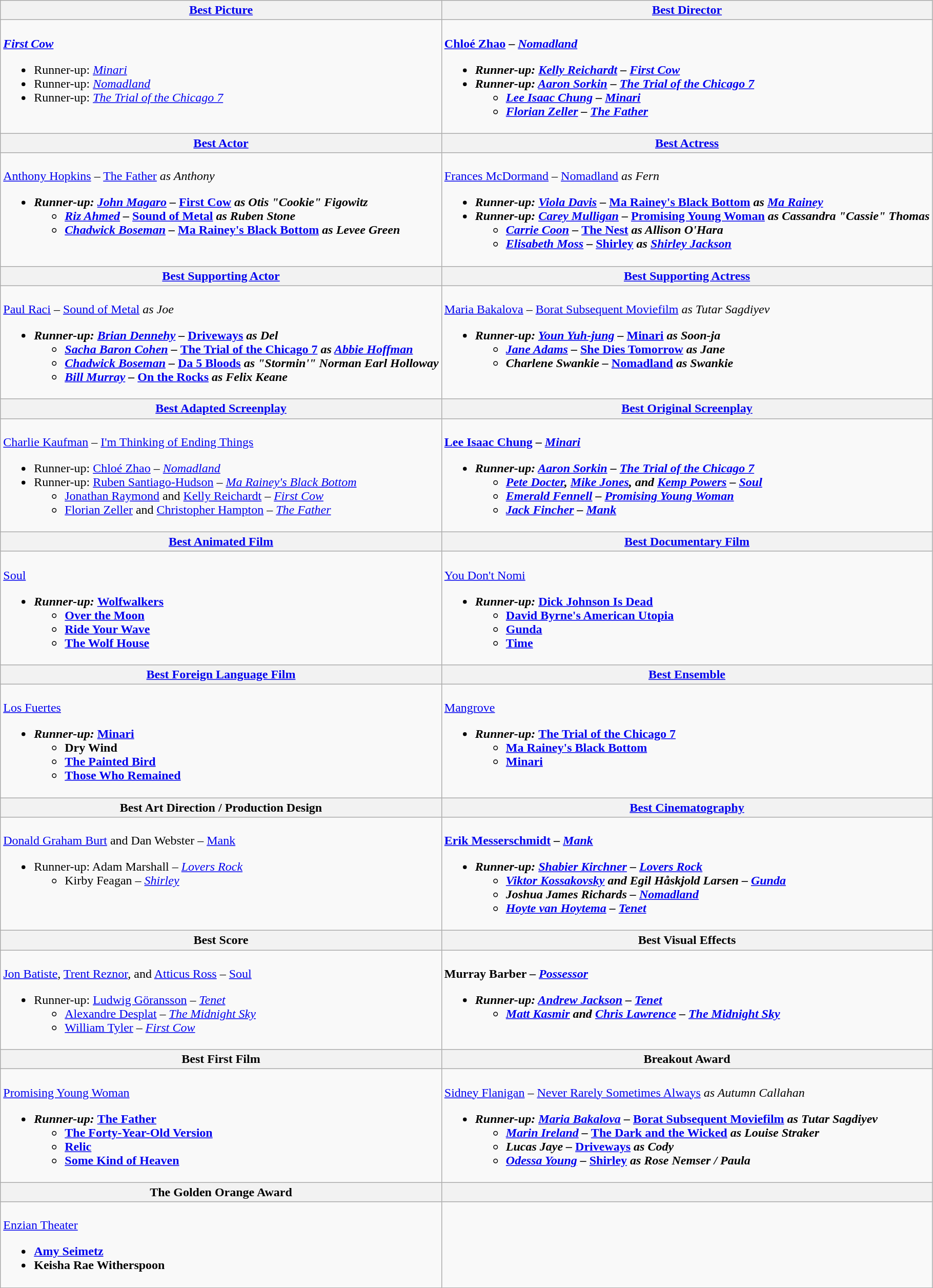<table class=wikitable style="width=100%">
<tr>
<th style="width=50%"><a href='#'>Best Picture</a></th>
<th style="width=50%"><a href='#'>Best Director</a></th>
</tr>
<tr>
<td valign="top"><br><strong><em><a href='#'>First Cow</a></em></strong><ul><li>Runner-up: <em><a href='#'>Minari</a></em></li><li>Runner-up: <em><a href='#'>Nomadland</a></em></li><li>Runner-up: <em><a href='#'>The Trial of the Chicago 7</a></em></li></ul></td>
<td valign="top"><br><strong><a href='#'>Chloé Zhao</a> – <em><a href='#'>Nomadland</a><strong><em><ul><li>Runner-up: <a href='#'>Kelly Reichardt</a> – </em><a href='#'>First Cow</a><em></li><li>Runner-up: <a href='#'>Aaron Sorkin</a> – </em><a href='#'>The Trial of the Chicago 7</a><em><ul><li><a href='#'>Lee Isaac Chung</a> – </em><a href='#'>Minari</a><em></li><li><a href='#'>Florian Zeller</a> – </em><a href='#'>The Father</a><em></li></ul></li></ul></td>
</tr>
<tr>
<th style="width=50%"><a href='#'>Best Actor</a></th>
<th style="width=50%"><a href='#'>Best Actress</a></th>
</tr>
<tr>
<td valign="top"><br></strong><a href='#'>Anthony Hopkins</a> – </em><a href='#'>The Father</a><em> as Anthony<strong><ul><li>Runner-up: <a href='#'>John Magaro</a> – </em><a href='#'>First Cow</a><em> as Otis "Cookie" Figowitz<ul><li><a href='#'>Riz Ahmed</a> – </em><a href='#'>Sound of Metal</a><em> as Ruben Stone</li><li><a href='#'>Chadwick Boseman</a> – </em><a href='#'>Ma Rainey's Black Bottom</a><em> as Levee Green</li></ul></li></ul></td>
<td valign="top"><br></strong><a href='#'>Frances McDormand</a> – </em><a href='#'>Nomadland</a><em> as Fern<strong><ul><li>Runner-up: <a href='#'>Viola Davis</a> – </em><a href='#'>Ma Rainey's Black Bottom</a><em> as <a href='#'>Ma Rainey</a></li><li>Runner-up: <a href='#'>Carey Mulligan</a> – </em><a href='#'>Promising Young Woman</a><em> as Cassandra "Cassie" Thomas<ul><li><a href='#'>Carrie Coon</a> – </em><a href='#'>The Nest</a><em> as Allison O'Hara</li><li><a href='#'>Elisabeth Moss</a> – </em><a href='#'>Shirley</a><em> as <a href='#'>Shirley Jackson</a></li></ul></li></ul></td>
</tr>
<tr>
<th style="width=50%"><a href='#'>Best Supporting Actor</a></th>
<th style="width=50%"><a href='#'>Best Supporting Actress</a></th>
</tr>
<tr>
<td valign="top"><br></strong><a href='#'>Paul Raci</a> – </em><a href='#'>Sound of Metal</a><em> as Joe<strong><ul><li>Runner-up: <a href='#'>Brian Dennehy</a> – </em><a href='#'>Driveways</a><em> as Del<ul><li><a href='#'>Sacha Baron Cohen</a> – </em><a href='#'>The Trial of the Chicago 7</a><em> as <a href='#'>Abbie Hoffman</a></li><li><a href='#'>Chadwick Boseman</a> – </em><a href='#'>Da 5 Bloods</a><em> as "Stormin'" Norman Earl Holloway</li><li><a href='#'>Bill Murray</a> – </em><a href='#'>On the Rocks</a><em> as Felix Keane</li></ul></li></ul></td>
<td valign="top"><br></strong><a href='#'>Maria Bakalova</a> – </em><a href='#'>Borat Subsequent Moviefilm</a><em> as Tutar Sagdiyev<strong><ul><li>Runner-up: <a href='#'>Youn Yuh-jung</a> – </em><a href='#'>Minari</a><em> as Soon-ja<ul><li><a href='#'>Jane Adams</a> – </em><a href='#'>She Dies Tomorrow</a><em> as Jane</li><li>Charlene Swankie – </em><a href='#'>Nomadland</a><em> as Swankie</li></ul></li></ul></td>
</tr>
<tr>
<th style="width=50%"><a href='#'>Best Adapted Screenplay</a></th>
<th style="width=50%"><a href='#'>Best Original Screenplay</a></th>
</tr>
<tr>
<td valign="top"><br></strong><a href='#'>Charlie Kaufman</a> – </em><a href='#'>I'm Thinking of Ending Things</a></em></strong><ul><li>Runner-up: <a href='#'>Chloé Zhao</a> – <em><a href='#'>Nomadland</a></em></li><li>Runner-up: <a href='#'>Ruben Santiago-Hudson</a> – <em><a href='#'>Ma Rainey's Black Bottom</a></em><ul><li><a href='#'>Jonathan Raymond</a> and <a href='#'>Kelly Reichardt</a> – <em><a href='#'>First Cow</a></em></li><li><a href='#'>Florian Zeller</a> and <a href='#'>Christopher Hampton</a> – <em><a href='#'>The Father</a></em></li></ul></li></ul></td>
<td valign="top"><br><strong><a href='#'>Lee Isaac Chung</a> – <em><a href='#'>Minari</a><strong><em><ul><li>Runner-up: <a href='#'>Aaron Sorkin</a> – </em><a href='#'>The Trial of the Chicago 7</a><em><ul><li><a href='#'>Pete Docter</a>, <a href='#'>Mike Jones</a>, and <a href='#'>Kemp Powers</a> – </em><a href='#'>Soul</a><em></li><li><a href='#'>Emerald Fennell</a> – </em><a href='#'>Promising Young Woman</a><em></li><li><a href='#'>Jack Fincher</a> – </em><a href='#'>Mank</a><em></li></ul></li></ul></td>
</tr>
<tr>
<th style="width=50%"><a href='#'>Best Animated Film</a></th>
<th style="width=50%"><a href='#'>Best Documentary Film</a></th>
</tr>
<tr>
<td valign="top"><br></em></strong><a href='#'>Soul</a><strong><em><ul><li>Runner-up: </em><a href='#'>Wolfwalkers</a><em><ul><li></em><a href='#'>Over the Moon</a><em></li><li></em><a href='#'>Ride Your Wave</a><em></li><li></em><a href='#'>The Wolf House</a><em></li></ul></li></ul></td>
<td valign="top"><br></em></strong><a href='#'>You Don't Nomi</a><strong><em><ul><li>Runner-up: </em><a href='#'>Dick Johnson Is Dead</a><em><ul><li></em><a href='#'>David Byrne's American Utopia</a><em></li><li></em><a href='#'>Gunda</a><em></li><li></em><a href='#'>Time</a><em></li></ul></li></ul></td>
</tr>
<tr>
<th style="width=50%"><a href='#'>Best Foreign Language Film</a></th>
<th style="width=50%"><a href='#'>Best Ensemble</a></th>
</tr>
<tr>
<td valign="top"><br></em></strong><a href='#'>Los Fuertes</a><strong><em><ul><li>Runner-up: </em><a href='#'>Minari</a><em><ul><li></em>Dry Wind<em></li><li></em><a href='#'>The Painted Bird</a><em></li><li></em><a href='#'>Those Who Remained</a><em></li></ul></li></ul></td>
<td valign="top"><br></em></strong><a href='#'>Mangrove</a><strong><em><ul><li>Runner-up: </em><a href='#'>The Trial of the Chicago 7</a><em><ul><li></em><a href='#'>Ma Rainey's Black Bottom</a><em></li><li></em><a href='#'>Minari</a><em></li></ul></li></ul></td>
</tr>
<tr>
<th style="width=50%">Best Art Direction / Production Design</th>
<th style="width=50%"><a href='#'>Best Cinematography</a></th>
</tr>
<tr>
<td valign="top"><br></strong><a href='#'>Donald Graham Burt</a> and Dan Webster – </em><a href='#'>Mank</a></em></strong><ul><li>Runner-up: Adam Marshall – <em><a href='#'>Lovers Rock</a></em><ul><li>Kirby Feagan – <em><a href='#'>Shirley</a></em></li></ul></li></ul></td>
<td valign="top"><br><strong><a href='#'>Erik Messerschmidt</a> – <em><a href='#'>Mank</a><strong><em><ul><li>Runner-up: <a href='#'>Shabier Kirchner</a> – </em><a href='#'>Lovers Rock</a><em><ul><li><a href='#'>Viktor Kossakovsky</a> and Egil Håskjold Larsen – </em><a href='#'>Gunda</a><em></li><li>Joshua James Richards – </em><a href='#'>Nomadland</a><em></li><li><a href='#'>Hoyte van Hoytema</a> – </em><a href='#'>Tenet</a><em></li></ul></li></ul></td>
</tr>
<tr>
<th style="width=50%">Best Score</th>
<th style="width=50%">Best Visual Effects</th>
</tr>
<tr>
<td valign="top"><br></strong><a href='#'>Jon Batiste</a>, <a href='#'>Trent Reznor</a>, and <a href='#'>Atticus Ross</a> – </em><a href='#'>Soul</a></em></strong><ul><li>Runner-up: <a href='#'>Ludwig Göransson</a> – <em><a href='#'>Tenet</a></em><ul><li><a href='#'>Alexandre Desplat</a> – <em><a href='#'>The Midnight Sky</a></em></li><li><a href='#'>William Tyler</a> – <em><a href='#'>First Cow</a></em></li></ul></li></ul></td>
<td valign="top"><br><strong>Murray Barber – <em><a href='#'>Possessor</a><strong><em><ul><li>Runner-up: <a href='#'>Andrew Jackson</a> – </em><a href='#'>Tenet</a><em><ul><li><a href='#'>Matt Kasmir</a> and <a href='#'>Chris Lawrence</a> – </em><a href='#'>The Midnight Sky</a><em></li></ul></li></ul></td>
</tr>
<tr>
<th style="width=50%">Best First Film</th>
<th style="width=50%">Breakout Award</th>
</tr>
<tr>
<td valign="top"><br></em></strong><a href='#'>Promising Young Woman</a><strong><em><ul><li>Runner-up: </em><a href='#'>The Father</a><em><ul><li></em><a href='#'>The Forty-Year-Old Version</a><em></li><li></em><a href='#'>Relic</a><em></li><li></em><a href='#'>Some Kind of Heaven</a><em></li></ul></li></ul></td>
<td valign="top"><br></strong><a href='#'>Sidney Flanigan</a> – </em><a href='#'>Never Rarely Sometimes Always</a><em> as Autumn Callahan<strong><ul><li>Runner-up: <a href='#'>Maria Bakalova</a> – </em><a href='#'>Borat Subsequent Moviefilm</a><em> as Tutar Sagdiyev<ul><li><a href='#'>Marin Ireland</a> – </em><a href='#'>The Dark and the Wicked</a><em> as Louise Straker</li><li>Lucas Jaye – </em><a href='#'>Driveways</a><em> as Cody</li><li><a href='#'>Odessa Young</a> – </em><a href='#'>Shirley</a><em> as Rose Nemser / Paula</li></ul></li></ul></td>
</tr>
<tr>
<th style="width=50%">The Golden Orange Award</th>
<th style="width=50%"></th>
</tr>
<tr>
<td valign="top"><br></strong><a href='#'>Enzian Theater</a><strong><ul><li><a href='#'>Amy Seimetz</a></li><li>Keisha Rae Witherspoon</li></ul></td>
<td valign="top"></td>
</tr>
</table>
